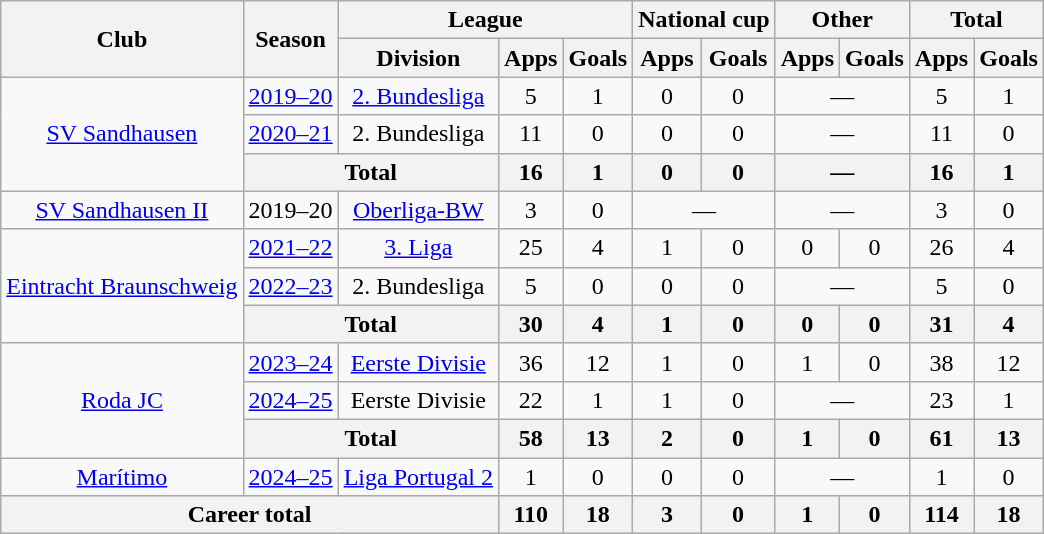<table class="wikitable" style="text-align:center">
<tr>
<th rowspan="2">Club</th>
<th rowspan="2">Season</th>
<th colspan="3">League</th>
<th colspan="2">National cup</th>
<th colspan="2">Other</th>
<th colspan="2">Total</th>
</tr>
<tr>
<th>Division</th>
<th>Apps</th>
<th>Goals</th>
<th>Apps</th>
<th>Goals</th>
<th>Apps</th>
<th>Goals</th>
<th>Apps</th>
<th>Goals</th>
</tr>
<tr>
<td rowspan="3"><a href='#'>SV Sandhausen</a></td>
<td><a href='#'>2019–20</a></td>
<td><a href='#'>2. Bundesliga</a></td>
<td>5</td>
<td>1</td>
<td>0</td>
<td>0</td>
<td colspan="2">—</td>
<td>5</td>
<td>1</td>
</tr>
<tr>
<td><a href='#'>2020–21</a></td>
<td>2. Bundesliga</td>
<td>11</td>
<td>0</td>
<td>0</td>
<td>0</td>
<td colspan="2">—</td>
<td>11</td>
<td>0</td>
</tr>
<tr>
<th colspan="2">Total</th>
<th>16</th>
<th>1</th>
<th>0</th>
<th>0</th>
<th colspan="2">—</th>
<th>16</th>
<th>1</th>
</tr>
<tr>
<td><a href='#'>SV Sandhausen II</a></td>
<td>2019–20</td>
<td><a href='#'>Oberliga-BW</a></td>
<td>3</td>
<td>0</td>
<td colspan="2">—</td>
<td colspan="2">—</td>
<td>3</td>
<td>0</td>
</tr>
<tr>
<td rowspan="3"><a href='#'>Eintracht Braunschweig</a></td>
<td><a href='#'>2021–22</a></td>
<td><a href='#'>3. Liga</a></td>
<td>25</td>
<td>4</td>
<td>1</td>
<td>0</td>
<td>0</td>
<td>0</td>
<td>26</td>
<td>4</td>
</tr>
<tr>
<td><a href='#'>2022–23</a></td>
<td>2. Bundesliga</td>
<td>5</td>
<td>0</td>
<td>0</td>
<td>0</td>
<td colspan="2">—</td>
<td>5</td>
<td>0</td>
</tr>
<tr>
<th colspan="2">Total</th>
<th>30</th>
<th>4</th>
<th>1</th>
<th>0</th>
<th>0</th>
<th>0</th>
<th>31</th>
<th>4</th>
</tr>
<tr>
<td rowspan="3"><a href='#'>Roda JC</a></td>
<td><a href='#'>2023–24</a></td>
<td><a href='#'>Eerste Divisie</a></td>
<td>36</td>
<td>12</td>
<td>1</td>
<td>0</td>
<td>1</td>
<td>0</td>
<td>38</td>
<td>12</td>
</tr>
<tr>
<td><a href='#'>2024–25</a></td>
<td>Eerste Divisie</td>
<td>22</td>
<td>1</td>
<td>1</td>
<td>0</td>
<td colspan="2">—</td>
<td>23</td>
<td>1</td>
</tr>
<tr>
<th colspan="2">Total</th>
<th>58</th>
<th>13</th>
<th>2</th>
<th>0</th>
<th>1</th>
<th>0</th>
<th>61</th>
<th>13</th>
</tr>
<tr>
<td rowspan="1"><a href='#'>Marítimo</a></td>
<td><a href='#'>2024–25</a></td>
<td><a href='#'>Liga Portugal 2</a></td>
<td>1</td>
<td>0</td>
<td>0</td>
<td>0</td>
<td colspan="2">—</td>
<td>1</td>
<td>0</td>
</tr>
<tr>
<th colspan="3">Career total</th>
<th>110</th>
<th>18</th>
<th>3</th>
<th>0</th>
<th>1</th>
<th>0</th>
<th>114</th>
<th>18</th>
</tr>
</table>
